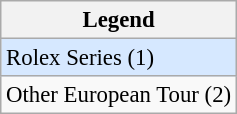<table class="wikitable" style="font-size:95%;">
<tr>
<th>Legend</th>
</tr>
<tr style="background:#D6E8FF;">
<td>Rolex Series (1)</td>
</tr>
<tr>
<td>Other European Tour (2)</td>
</tr>
</table>
